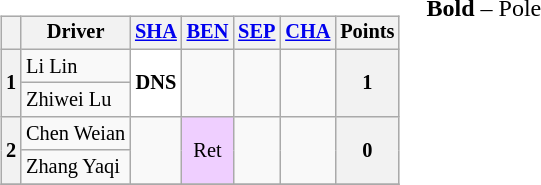<table>
<tr>
<td valign="top"><br><table class="wikitable" style="font-size:85%; text-align:center">
<tr>
<th></th>
<th>Driver</th>
<th><a href='#'>SHA</a><br></th>
<th><a href='#'>BEN</a><br></th>
<th><a href='#'>SEP</a><br></th>
<th><a href='#'>CHA</a><br></th>
<th>Points</th>
</tr>
<tr>
<th rowspan=2>1</th>
<td align=left> Li Lin</td>
<td rowspan=2 style="background:#FFFFFF;"><strong>DNS</strong></td>
<td rowspan=2></td>
<td rowspan=2></td>
<td rowspan=2></td>
<th rowspan=2>1</th>
</tr>
<tr>
<td align=left> Zhiwei Lu</td>
</tr>
<tr>
<th rowspan=2>2</th>
<td align=left> Chen Weian</td>
<td rowspan=2></td>
<td rowspan=2 style="background:#EFCFFF;">Ret</td>
<td rowspan=2></td>
<td rowspan=2></td>
<th rowspan=2>0</th>
</tr>
<tr>
<td align=left> Zhang Yaqi</td>
</tr>
<tr>
</tr>
</table>
</td>
<td valign="top"><br>
<span><strong>Bold</strong> – Pole<br></span></td>
</tr>
</table>
